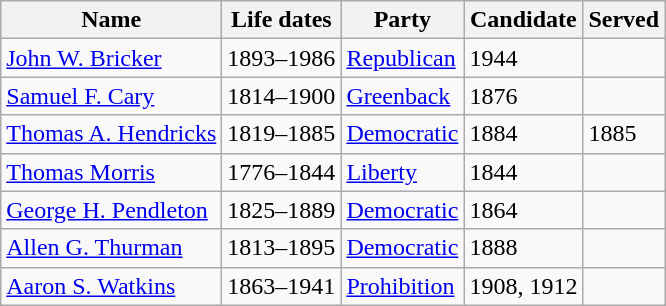<table class="wikitable">
<tr>
<th>Name</th>
<th>Life dates</th>
<th>Party</th>
<th>Candidate</th>
<th>Served</th>
</tr>
<tr>
<td><a href='#'>John W. Bricker</a></td>
<td>1893–1986</td>
<td><a href='#'>Republican</a></td>
<td>1944</td>
<td> </td>
</tr>
<tr>
<td><a href='#'>Samuel F. Cary</a></td>
<td>1814–1900</td>
<td><a href='#'>Greenback</a></td>
<td>1876</td>
<td> </td>
</tr>
<tr>
<td><a href='#'>Thomas A. Hendricks</a></td>
<td>1819–1885</td>
<td><a href='#'>Democratic</a></td>
<td>1884</td>
<td>1885</td>
</tr>
<tr>
<td><a href='#'>Thomas Morris</a></td>
<td>1776–1844</td>
<td><a href='#'>Liberty</a></td>
<td>1844</td>
<td> </td>
</tr>
<tr>
<td><a href='#'>George H. Pendleton</a></td>
<td>1825–1889</td>
<td><a href='#'>Democratic</a></td>
<td>1864</td>
<td> </td>
</tr>
<tr>
<td><a href='#'>Allen G. Thurman</a></td>
<td>1813–1895</td>
<td><a href='#'>Democratic</a></td>
<td>1888</td>
<td> </td>
</tr>
<tr>
<td><a href='#'>Aaron S. Watkins</a></td>
<td>1863–1941</td>
<td><a href='#'>Prohibition</a></td>
<td>1908, 1912</td>
<td> </td>
</tr>
</table>
